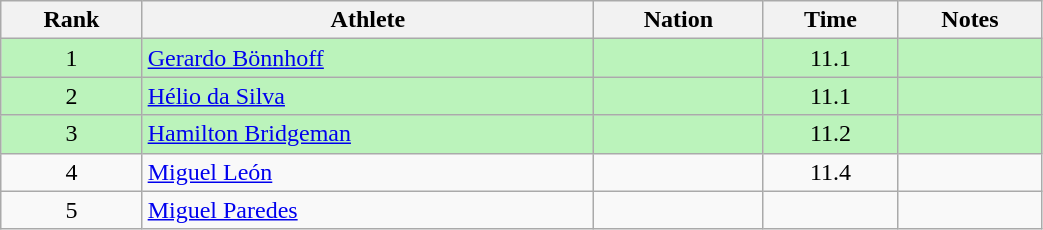<table class="wikitable sortable" style="text-align:center;width: 55%;">
<tr>
<th scope="col">Rank</th>
<th scope="col">Athlete</th>
<th scope="col">Nation</th>
<th scope="col">Time</th>
<th scope="col">Notes</th>
</tr>
<tr bgcolor="#bbf3bb">
<td>1</td>
<td align=left><a href='#'>Gerardo Bönnhoff</a></td>
<td align=left></td>
<td>11.1</td>
<td></td>
</tr>
<tr bgcolor="#bbf3bb">
<td>2</td>
<td align=left><a href='#'>Hélio da Silva</a></td>
<td align=left></td>
<td>11.1</td>
<td></td>
</tr>
<tr bgcolor="#bbf3bb">
<td>3</td>
<td align=left><a href='#'>Hamilton Bridgeman</a></td>
<td align=left></td>
<td>11.2</td>
<td></td>
</tr>
<tr>
<td>4</td>
<td align=left><a href='#'>Miguel León</a></td>
<td align=left></td>
<td>11.4</td>
<td></td>
</tr>
<tr>
<td>5</td>
<td align=left><a href='#'>Miguel Paredes</a></td>
<td align=left></td>
<td></td>
<td></td>
</tr>
</table>
